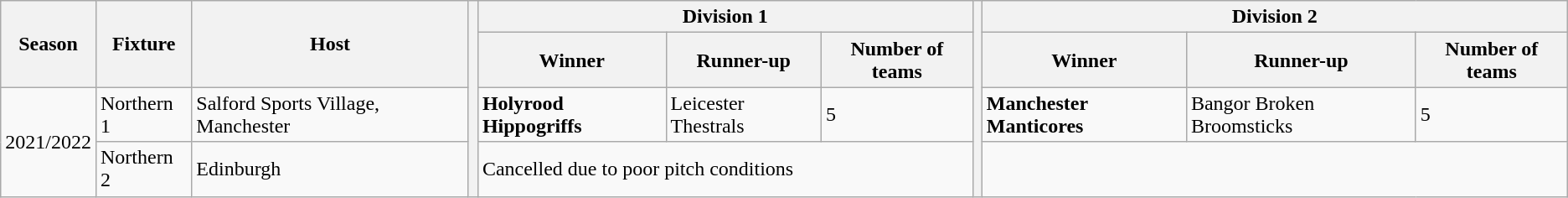<table class="wikitable">
<tr>
<th rowspan="2">Season</th>
<th rowspan="2">Fixture</th>
<th rowspan="2">Host</th>
<th rowspan="4" style="border: none;"></th>
<th colspan="3">Division 1</th>
<th rowspan="4" style="border: none;"></th>
<th colspan="3">Division 2</th>
</tr>
<tr>
<th>Winner</th>
<th>Runner-up</th>
<th>Number of teams</th>
<th>Winner</th>
<th>Runner-up</th>
<th>Number of teams</th>
</tr>
<tr>
<td rowspan="2">2021/2022</td>
<td>Northern 1</td>
<td>Salford Sports Village, Manchester</td>
<td><strong>Holyrood Hippogriffs</strong></td>
<td>Leicester Thestrals</td>
<td>5</td>
<td><strong>Manchester Manticores</strong></td>
<td>Bangor Broken Broomsticks</td>
<td>5</td>
</tr>
<tr>
<td>Northern 2</td>
<td>Edinburgh</td>
<td colspan="3">Cancelled due to poor pitch conditions</td>
<td colspan="3"></td>
</tr>
</table>
